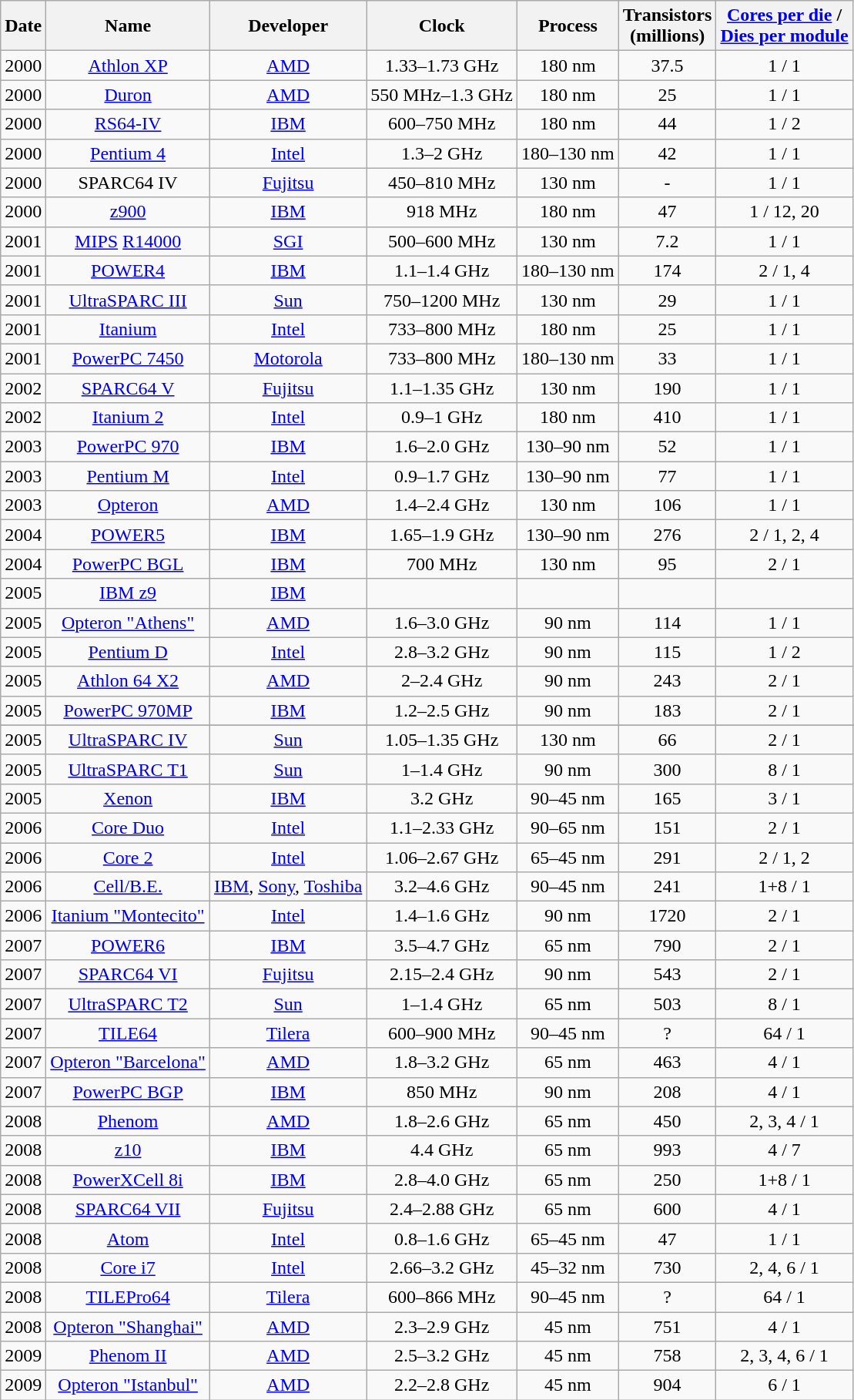<table class="wikitable sortable" style="text-align:center">
<tr>
<th>Date</th>
<th>Name</th>
<th>Developer</th>
<th>Clock</th>
<th>Process</th>
<th>Transistors<br>(millions)</th>
<th><a href='#'>Cores per die</a> /<br><a href='#'>Dies per module</a></th>
</tr>
<tr>
<td>2000</td>
<td><a href='#'>Athlon XP</a></td>
<td><a href='#'>AMD</a></td>
<td>1.33–1.73 GHz</td>
<td>180 nm</td>
<td>37.5</td>
<td>1 / 1</td>
</tr>
<tr>
<td>2000</td>
<td><a href='#'>Duron</a></td>
<td><a href='#'>AMD</a></td>
<td>550 MHz–1.3 GHz</td>
<td>180 nm</td>
<td>25</td>
<td>1 / 1</td>
</tr>
<tr>
<td>2000</td>
<td><a href='#'>RS64-IV</a></td>
<td><a href='#'>IBM</a></td>
<td>600–750 MHz</td>
<td>180 nm</td>
<td>44</td>
<td>1 / 2</td>
</tr>
<tr>
<td>2000</td>
<td><a href='#'>Pentium 4</a></td>
<td><a href='#'>Intel</a></td>
<td>1.3–2 GHz</td>
<td>180–130 nm</td>
<td>42</td>
<td>1 / 1</td>
</tr>
<tr>
<td>2000</td>
<td>SPARC64 IV</td>
<td><a href='#'>Fujitsu</a></td>
<td>450–810 MHz</td>
<td>130 nm</td>
<td>-</td>
<td>1 / 1</td>
</tr>
<tr>
<td>2000</td>
<td><a href='#'>z900</a></td>
<td><a href='#'>IBM</a></td>
<td>918 MHz</td>
<td>180 nm</td>
<td>47</td>
<td>1 / 12, 20</td>
</tr>
<tr>
<td>2001</td>
<td><a href='#'>MIPS</a> <a href='#'>R14000</a></td>
<td><a href='#'>SGI</a></td>
<td>500–600 MHz</td>
<td>130 nm</td>
<td>7.2</td>
<td>1 / 1</td>
</tr>
<tr>
<td>2001</td>
<td><a href='#'>POWER4</a></td>
<td><a href='#'>IBM</a></td>
<td>1.1–1.4 GHz</td>
<td>180–130 nm</td>
<td>174</td>
<td>2 / 1, 4</td>
</tr>
<tr>
<td>2001</td>
<td><a href='#'>UltraSPARC III</a></td>
<td><a href='#'>Sun</a></td>
<td>750–1200 MHz</td>
<td>130 nm</td>
<td>29</td>
<td>1 / 1</td>
</tr>
<tr>
<td>2001</td>
<td><a href='#'>Itanium</a></td>
<td><a href='#'>Intel</a></td>
<td>733–800 MHz</td>
<td>180 nm</td>
<td>25</td>
<td>1 / 1</td>
</tr>
<tr>
<td>2001</td>
<td><a href='#'>PowerPC 7450</a></td>
<td><a href='#'>Motorola</a></td>
<td>733–800 MHz</td>
<td>180–130 nm</td>
<td>33</td>
<td>1 / 1</td>
</tr>
<tr>
<td>2002</td>
<td><a href='#'>SPARC64 V</a></td>
<td><a href='#'>Fujitsu</a></td>
<td>1.1–1.35 GHz</td>
<td>130 nm</td>
<td>190</td>
<td>1 / 1</td>
</tr>
<tr>
<td>2002</td>
<td><a href='#'>Itanium 2</a></td>
<td><a href='#'>Intel</a></td>
<td>0.9–1 GHz</td>
<td>180 nm</td>
<td>410</td>
<td>1 / 1</td>
</tr>
<tr>
<td>2003</td>
<td><a href='#'>PowerPC 970</a></td>
<td><a href='#'>IBM</a></td>
<td>1.6–2.0 GHz</td>
<td>130–90 nm</td>
<td>52</td>
<td>1 / 1</td>
</tr>
<tr>
<td>2003</td>
<td><a href='#'>Pentium M</a></td>
<td><a href='#'>Intel</a></td>
<td>0.9–1.7 GHz</td>
<td>130–90 nm</td>
<td>77</td>
<td>1 / 1</td>
</tr>
<tr>
<td>2003</td>
<td><a href='#'>Opteron</a></td>
<td><a href='#'>AMD</a></td>
<td>1.4–2.4 GHz</td>
<td>130 nm</td>
<td>106</td>
<td>1 / 1</td>
</tr>
<tr>
<td>2004</td>
<td><a href='#'>POWER5</a></td>
<td><a href='#'>IBM</a></td>
<td>1.65–1.9 GHz</td>
<td>130–90 nm</td>
<td>276</td>
<td>2 / 1, 2, 4</td>
</tr>
<tr>
<td>2004</td>
<td><a href='#'>PowerPC BGL</a></td>
<td><a href='#'>IBM</a></td>
<td>700 MHz</td>
<td>130 nm</td>
<td>95</td>
<td>2 / 1</td>
</tr>
<tr>
<td>2005</td>
<td><a href='#'> IBM z9</a></td>
<td><a href='#'>IBM</a></td>
<td></td>
<td></td>
<td></td>
<td></td>
</tr>
<tr>
<td>2005</td>
<td><a href='#'>Opteron "Athens"</a></td>
<td><a href='#'>AMD</a></td>
<td>1.6–3.0 GHz</td>
<td>90 nm</td>
<td>114</td>
<td>1 / 1</td>
</tr>
<tr>
<td>2005</td>
<td><a href='#'>Pentium D</a></td>
<td><a href='#'>Intel</a></td>
<td>2.8–3.2 GHz</td>
<td>90 nm</td>
<td>115</td>
<td>1 / 2</td>
</tr>
<tr>
<td>2005</td>
<td><a href='#'>Athlon 64 X2</a></td>
<td><a href='#'>AMD</a></td>
<td>2–2.4 GHz</td>
<td>90 nm</td>
<td>243</td>
<td>2 / 1</td>
</tr>
<tr>
<td>2005</td>
<td><a href='#'>PowerPC 970MP</a></td>
<td><a href='#'>IBM</a></td>
<td>1.2–2.5 GHz</td>
<td>90 nm</td>
<td>183</td>
<td>2 / 1</td>
</tr>
<tr>
</tr>
<tr>
<td>2005</td>
<td><a href='#'>UltraSPARC IV</a></td>
<td><a href='#'>Sun</a></td>
<td>1.05–1.35 GHz</td>
<td>130 nm</td>
<td>66</td>
<td>2 / 1</td>
</tr>
<tr>
<td>2005</td>
<td><a href='#'>UltraSPARC T1</a></td>
<td><a href='#'>Sun</a></td>
<td>1–1.4 GHz</td>
<td>90 nm</td>
<td>300</td>
<td>8 / 1</td>
</tr>
<tr>
<td>2005</td>
<td><a href='#'>Xenon</a></td>
<td><a href='#'>IBM</a></td>
<td>3.2 GHz</td>
<td>90–45 nm</td>
<td>165</td>
<td>3 / 1</td>
</tr>
<tr>
<td>2006</td>
<td><a href='#'>Core Duo</a></td>
<td><a href='#'>Intel</a></td>
<td>1.1–2.33 GHz</td>
<td>90–65 nm</td>
<td>151</td>
<td>2 / 1</td>
</tr>
<tr>
<td>2006</td>
<td><a href='#'>Core 2</a></td>
<td><a href='#'>Intel</a></td>
<td>1.06–2.67 GHz</td>
<td>65–45 nm</td>
<td>291</td>
<td>2 / 1, 2</td>
</tr>
<tr>
<td>2006</td>
<td><a href='#'>Cell/B.E.</a></td>
<td><a href='#'>IBM</a>, <a href='#'>Sony</a>, <a href='#'>Toshiba</a></td>
<td>3.2–4.6 GHz</td>
<td>90–45 nm</td>
<td>241</td>
<td>1+8 / 1</td>
</tr>
<tr>
<td>2006</td>
<td><a href='#'>Itanium "Montecito"</a></td>
<td><a href='#'>Intel</a></td>
<td>1.4–1.6 GHz</td>
<td>90 nm</td>
<td>1720</td>
<td>2 / 1</td>
</tr>
<tr>
<td>2007</td>
<td><a href='#'>POWER6</a></td>
<td><a href='#'>IBM</a></td>
<td>3.5–4.7 GHz</td>
<td>65 nm</td>
<td>790</td>
<td>2 / 1</td>
</tr>
<tr>
<td>2007</td>
<td><a href='#'>SPARC64 VI</a></td>
<td><a href='#'>Fujitsu</a></td>
<td>2.15–2.4 GHz</td>
<td>90 nm</td>
<td>543</td>
<td>2 / 1</td>
</tr>
<tr>
<td>2007</td>
<td><a href='#'>UltraSPARC T2</a></td>
<td><a href='#'>Sun</a></td>
<td>1–1.4 GHz</td>
<td>65 nm</td>
<td>503</td>
<td>8 / 1</td>
</tr>
<tr>
<td>2007</td>
<td><a href='#'>TILE64</a></td>
<td><a href='#'>Tilera</a></td>
<td>600–900 MHz</td>
<td>90–45 nm</td>
<td>?</td>
<td>64 / 1</td>
</tr>
<tr>
<td>2007</td>
<td><a href='#'>Opteron "Barcelona"</a></td>
<td><a href='#'>AMD</a></td>
<td>1.8–3.2 GHz</td>
<td>65 nm</td>
<td>463</td>
<td>4 / 1</td>
</tr>
<tr>
<td>2007</td>
<td><a href='#'>PowerPC BGP</a></td>
<td><a href='#'>IBM</a></td>
<td>850 MHz</td>
<td>90 nm</td>
<td>208</td>
<td>4 / 1</td>
</tr>
<tr>
<td>2008</td>
<td><a href='#'>Phenom</a></td>
<td><a href='#'>AMD</a></td>
<td>1.8–2.6 GHz</td>
<td>65 nm</td>
<td>450</td>
<td>2, 3, 4 / 1</td>
</tr>
<tr>
<td>2008</td>
<td><a href='#'>z10</a></td>
<td><a href='#'>IBM</a></td>
<td>4.4 GHz</td>
<td>65 nm</td>
<td>993</td>
<td>4 / 7</td>
</tr>
<tr>
<td>2008</td>
<td><a href='#'>PowerXCell 8i</a></td>
<td><a href='#'>IBM</a></td>
<td>2.8–4.0 GHz</td>
<td>65 nm</td>
<td>250</td>
<td>1+8 / 1</td>
</tr>
<tr>
<td>2008</td>
<td><a href='#'>SPARC64 VII</a></td>
<td><a href='#'>Fujitsu</a></td>
<td>2.4–2.88 GHz</td>
<td>65 nm</td>
<td>600</td>
<td>4 / 1</td>
</tr>
<tr>
<td>2008</td>
<td><a href='#'>Atom</a></td>
<td><a href='#'>Intel</a></td>
<td>0.8–1.6 GHz</td>
<td>65–45 nm</td>
<td>47</td>
<td>1 / 1</td>
</tr>
<tr>
<td>2008</td>
<td><a href='#'>Core i7</a></td>
<td><a href='#'>Intel</a></td>
<td>2.66–3.2 GHz</td>
<td>45–32 nm</td>
<td>730</td>
<td>2, 4, 6 / 1</td>
</tr>
<tr>
<td>2008</td>
<td><a href='#'>TILEPro64</a></td>
<td><a href='#'>Tilera</a></td>
<td>600–866 MHz</td>
<td>90–45 nm</td>
<td>?</td>
<td>64 / 1</td>
</tr>
<tr>
<td>2008</td>
<td><a href='#'>Opteron "Shanghai"</a></td>
<td><a href='#'>AMD</a></td>
<td>2.3–2.9 GHz</td>
<td>45 nm</td>
<td>751</td>
<td>4 / 1</td>
</tr>
<tr>
<td>2009</td>
<td><a href='#'>Phenom II</a></td>
<td><a href='#'>AMD</a></td>
<td>2.5–3.2 GHz</td>
<td>45 nm</td>
<td>758</td>
<td>2, 3, 4, 6 / 1</td>
</tr>
<tr>
<td>2009</td>
<td><a href='#'>Opteron "Istanbul"</a></td>
<td><a href='#'>AMD</a></td>
<td>2.2–2.8 GHz</td>
<td>45 nm</td>
<td>904</td>
<td>6 / 1</td>
</tr>
</table>
